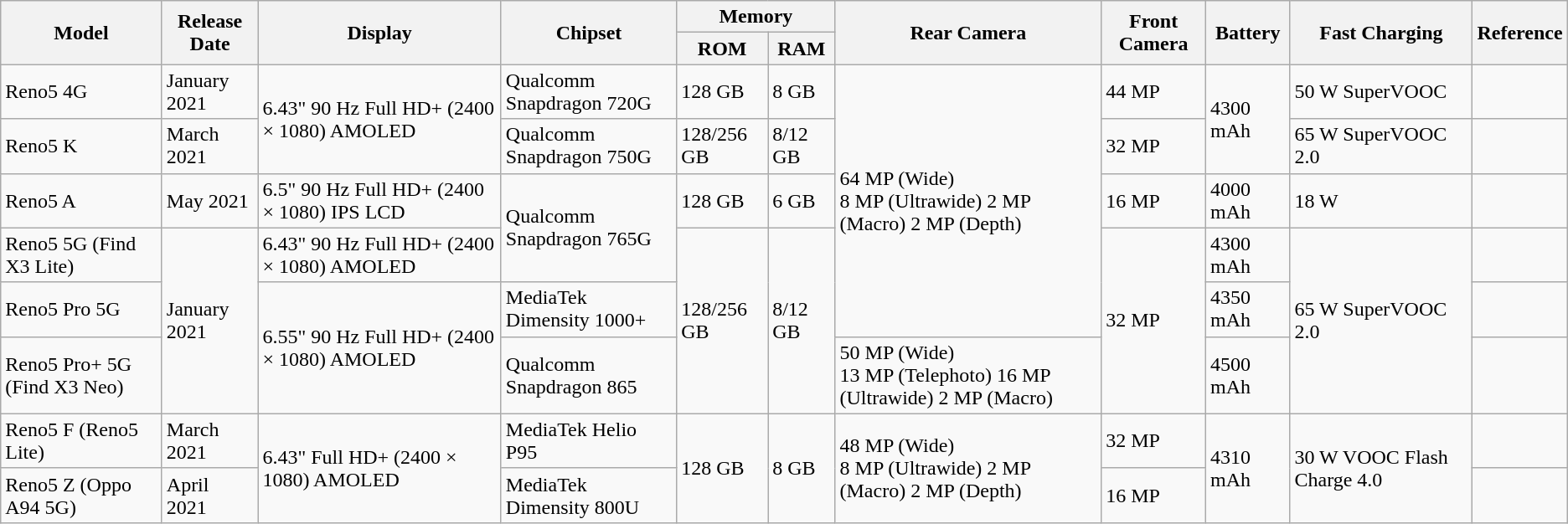<table class="wikitable sortable">
<tr>
<th rowspan="2">Model</th>
<th rowspan="2">Release Date</th>
<th rowspan="2">Display</th>
<th rowspan="2">Chipset</th>
<th colspan="2">Memory</th>
<th rowspan="2">Rear Camera</th>
<th rowspan="2">Front Camera</th>
<th rowspan="2">Battery</th>
<th rowspan="2">Fast Charging</th>
<th rowspan="2">Reference</th>
</tr>
<tr>
<th>ROM</th>
<th>RAM</th>
</tr>
<tr>
<td>Reno5 4G</td>
<td>January 2021</td>
<td rowspan="2">6.43" 90 Hz Full HD+ (2400 × 1080) AMOLED</td>
<td>Qualcomm Snapdragon 720G</td>
<td>128 GB</td>
<td>8 GB</td>
<td rowspan="5">64 MP (Wide)<br>8 MP (Ultrawide)
2 MP (Macro)
2 MP (Depth)</td>
<td>44 MP</td>
<td rowspan="2">4300 mAh</td>
<td>50 W SuperVOOC</td>
<td></td>
</tr>
<tr>
<td>Reno5 K</td>
<td>March 2021</td>
<td>Qualcomm Snapdragon 750G</td>
<td>128/256 GB</td>
<td>8/12 GB</td>
<td>32 MP</td>
<td>65 W SuperVOOC 2.0</td>
<td></td>
</tr>
<tr>
<td>Reno5 A</td>
<td>May 2021</td>
<td>6.5" 90 Hz Full HD+ (2400 × 1080) IPS LCD</td>
<td rowspan="2">Qualcomm Snapdragon 765G</td>
<td>128 GB</td>
<td>6 GB</td>
<td>16 MP</td>
<td>4000 mAh</td>
<td>18 W</td>
<td></td>
</tr>
<tr>
<td>Reno5 5G (Find X3 Lite)</td>
<td rowspan="3">January 2021</td>
<td>6.43" 90 Hz Full HD+ (2400 × 1080) AMOLED</td>
<td rowspan="3">128/256 GB</td>
<td rowspan="3">8/12 GB</td>
<td rowspan="3">32 MP</td>
<td>4300 mAh</td>
<td rowspan="3">65 W SuperVOOC 2.0</td>
<td></td>
</tr>
<tr>
<td>Reno5 Pro 5G</td>
<td rowspan="2">6.55" 90 Hz Full HD+ (2400 × 1080) AMOLED</td>
<td>MediaTek Dimensity 1000+</td>
<td>4350 mAh</td>
<td></td>
</tr>
<tr>
<td>Reno5 Pro+ 5G (Find X3 Neo)</td>
<td>Qualcomm Snapdragon 865</td>
<td>50 MP (Wide)<br>13 MP (Telephoto)
16 MP (Ultrawide)
2 MP (Macro)</td>
<td>4500 mAh</td>
<td></td>
</tr>
<tr>
<td>Reno5 F (Reno5 Lite)</td>
<td>March 2021</td>
<td rowspan="2">6.43" Full HD+ (2400 × 1080) AMOLED</td>
<td>MediaTek Helio P95</td>
<td rowspan="2">128 GB</td>
<td rowspan="2">8 GB</td>
<td rowspan="2">48 MP (Wide)<br>8 MP (Ultrawide)
2 MP (Macro)
2 MP (Depth)</td>
<td>32 MP</td>
<td rowspan="2">4310 mAh</td>
<td rowspan="2">30 W VOOC Flash Charge 4.0</td>
<td></td>
</tr>
<tr>
<td>Reno5 Z (Oppo A94 5G)</td>
<td>April 2021</td>
<td>MediaTek Dimensity 800U</td>
<td>16 MP</td>
<td></td>
</tr>
</table>
